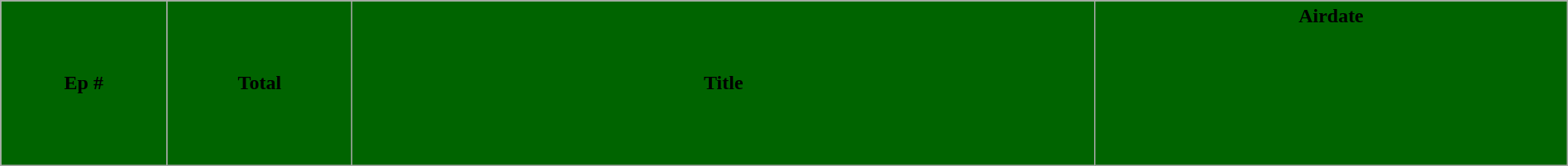<table class="wikitable plainrowheaders" style="width:100%;">
<tr>
<th style="background:darkgreen; width:1%;"><span>Ep #</span></th>
<th style="background:darkgreen; width:1%;"><span>Total</span></th>
<th style="background:darkgreen; width:5%;"><span>Title</span></th>
<th style="background:darkgreen; width:3%;"><span>Airdate</span><br><br><br><br><br><br><br></th>
</tr>
</table>
